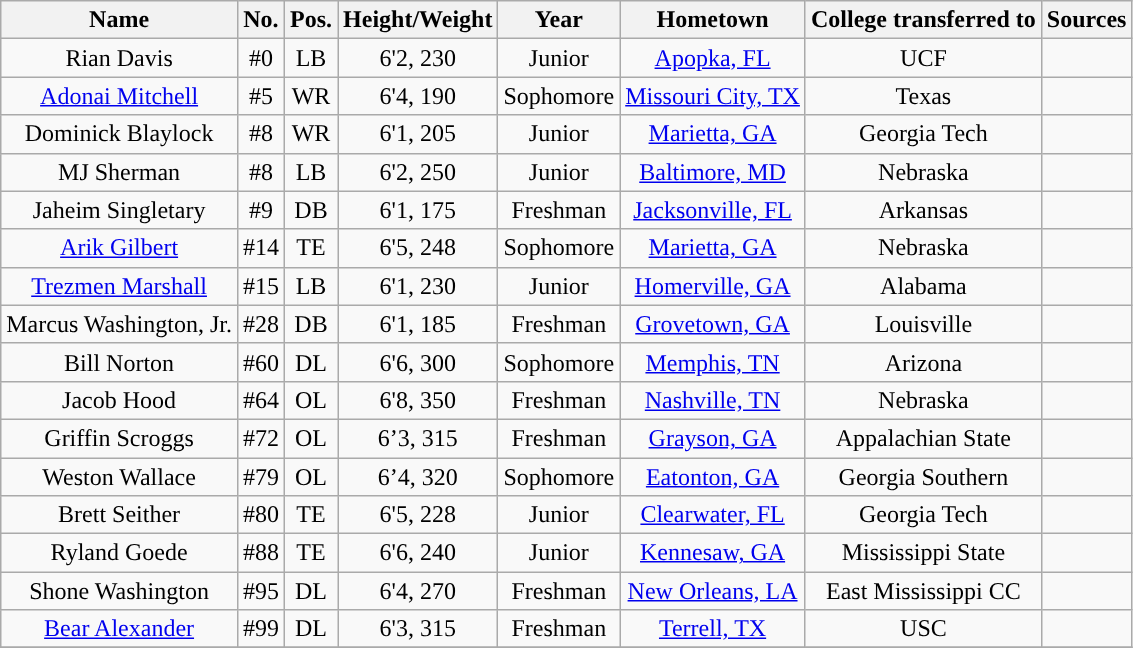<table class="wikitable sortable sortable" style="text-align: center">
<tr align=center>
<th style="text-align:center; ">Name</th>
<th style="text-align:center; ">No.</th>
<th style="text-align:center; ">Pos.</th>
<th style="text-align:center; ">Height/Weight</th>
<th style="text-align:center; ">Year</th>
<th style="text-align:center; ">Hometown</th>
<th style="text-align:center; ">College transferred to</th>
<th style="text-align:center; ">Sources</th>
</tr>
<tr>
<td>Rian Davis</td>
<td>#0</td>
<td>LB</td>
<td>6'2, 230</td>
<td>Junior</td>
<td><a href='#'>Apopka, FL</a></td>
<td>UCF</td>
<td><br></td>
</tr>
<tr>
<td><a href='#'>Adonai Mitchell</a></td>
<td>#5</td>
<td>WR</td>
<td>6'4, 190</td>
<td>Sophomore</td>
<td><a href='#'>Missouri City, TX</a></td>
<td>Texas</td>
<td></td>
</tr>
<tr>
<td>Dominick Blaylock</td>
<td>#8</td>
<td>WR</td>
<td>6'1, 205</td>
<td>Junior</td>
<td><a href='#'>Marietta, GA</a></td>
<td>Georgia Tech</td>
<td><br></td>
</tr>
<tr>
<td>MJ Sherman</td>
<td>#8</td>
<td>LB</td>
<td>6'2, 250</td>
<td>Junior</td>
<td><a href='#'>Baltimore, MD</a></td>
<td>Nebraska</td>
<td></td>
</tr>
<tr>
<td>Jaheim Singletary</td>
<td>#9</td>
<td>DB</td>
<td>6'1, 175</td>
<td>Freshman</td>
<td><a href='#'>Jacksonville, FL</a></td>
<td>Arkansas</td>
<td></td>
</tr>
<tr>
<td><a href='#'>Arik Gilbert</a></td>
<td>#14</td>
<td>TE</td>
<td>6'5, 248</td>
<td> Sophomore</td>
<td><a href='#'>Marietta, GA</a></td>
<td>Nebraska</td>
<td></td>
</tr>
<tr>
<td><a href='#'>Trezmen Marshall</a></td>
<td>#15</td>
<td>LB</td>
<td>6'1, 230</td>
<td>Junior</td>
<td><a href='#'>Homerville, GA</a></td>
<td>Alabama</td>
<td></td>
</tr>
<tr>
<td>Marcus Washington, Jr.</td>
<td>#28</td>
<td>DB</td>
<td>6'1, 185</td>
<td> Freshman</td>
<td><a href='#'>Grovetown, GA</a></td>
<td>Louisville</td>
<td></td>
</tr>
<tr>
<td>Bill Norton</td>
<td>#60</td>
<td>DL</td>
<td>6'6, 300</td>
<td>Sophomore</td>
<td><a href='#'>Memphis, TN</a></td>
<td>Arizona</td>
<td><br></td>
</tr>
<tr>
<td>Jacob Hood</td>
<td>#64</td>
<td>OL</td>
<td>6'8, 350</td>
<td>Freshman</td>
<td><a href='#'>Nashville, TN</a></td>
<td>Nebraska</td>
<td></td>
</tr>
<tr>
<td>Griffin Scroggs</td>
<td>#72</td>
<td>OL</td>
<td>6’3, 315</td>
<td> Freshman</td>
<td><a href='#'>Grayson, GA</a></td>
<td>Appalachian State</td>
<td></td>
</tr>
<tr>
<td>Weston Wallace</td>
<td>#79</td>
<td>OL</td>
<td>6’4, 320</td>
<td> Sophomore</td>
<td><a href='#'>Eatonton, GA</a></td>
<td>Georgia Southern</td>
<td></td>
</tr>
<tr>
<td>Brett Seither</td>
<td>#80</td>
<td>TE</td>
<td>6'5, 228</td>
<td>Junior</td>
<td><a href='#'>Clearwater, FL</a></td>
<td>Georgia Tech</td>
<td></td>
</tr>
<tr>
<td>Ryland Goede</td>
<td>#88</td>
<td>TE</td>
<td>6'6, 240</td>
<td>Junior</td>
<td><a href='#'>Kennesaw, GA</a></td>
<td>Mississippi State</td>
<td><br></td>
</tr>
<tr>
<td>Shone Washington</td>
<td>#95</td>
<td>DL</td>
<td>6'4, 270</td>
<td>Freshman</td>
<td><a href='#'>New Orleans, LA</a></td>
<td>East Mississippi CC</td>
<td></td>
</tr>
<tr>
<td><a href='#'>Bear Alexander</a></td>
<td>#99</td>
<td>DL</td>
<td>6'3, 315</td>
<td>Freshman</td>
<td><a href='#'>Terrell, TX</a></td>
<td>USC</td>
<td></td>
</tr>
<tr>
</tr>
</table>
